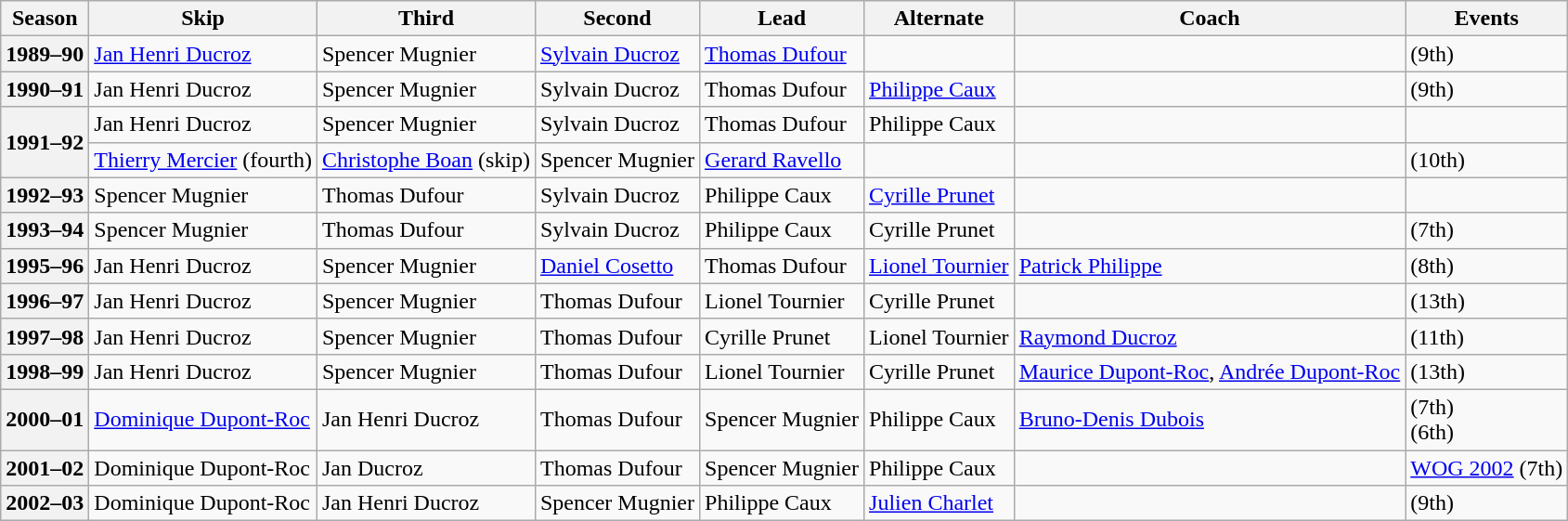<table class="wikitable">
<tr>
<th scope="col">Season</th>
<th scope="col">Skip</th>
<th scope="col">Third</th>
<th scope="col">Second</th>
<th scope="col">Lead</th>
<th scope="col">Alternate</th>
<th scope="col">Coach</th>
<th scope="col">Events</th>
</tr>
<tr>
<th scope="row">1989–90</th>
<td><a href='#'>Jan Henri Ducroz</a></td>
<td>Spencer Mugnier</td>
<td><a href='#'>Sylvain Ducroz</a></td>
<td><a href='#'>Thomas Dufour</a></td>
<td></td>
<td></td>
<td> (9th)</td>
</tr>
<tr>
<th scope="row">1990–91</th>
<td>Jan Henri Ducroz</td>
<td>Spencer Mugnier</td>
<td>Sylvain Ducroz</td>
<td>Thomas Dufour</td>
<td><a href='#'>Philippe Caux</a></td>
<td></td>
<td> (9th)</td>
</tr>
<tr>
<th scope="row" rowspan=2>1991–92</th>
<td>Jan Henri Ducroz</td>
<td>Spencer Mugnier</td>
<td>Sylvain Ducroz</td>
<td>Thomas Dufour</td>
<td>Philippe Caux</td>
<td></td>
<td> </td>
</tr>
<tr>
<td><a href='#'>Thierry Mercier</a> (fourth)</td>
<td><a href='#'>Christophe Boan</a> (skip)</td>
<td>Spencer Mugnier</td>
<td><a href='#'>Gerard Ravello</a></td>
<td></td>
<td></td>
<td> (10th)</td>
</tr>
<tr>
<th scope="row">1992–93</th>
<td>Spencer Mugnier</td>
<td>Thomas Dufour</td>
<td>Sylvain Ducroz</td>
<td>Philippe Caux</td>
<td><a href='#'>Cyrille Prunet</a></td>
<td></td>
<td> </td>
</tr>
<tr>
<th scope="row">1993–94</th>
<td>Spencer Mugnier</td>
<td>Thomas Dufour</td>
<td>Sylvain Ducroz</td>
<td>Philippe Caux</td>
<td>Cyrille Prunet</td>
<td></td>
<td> (7th)</td>
</tr>
<tr>
<th scope="row">1995–96</th>
<td>Jan Henri Ducroz</td>
<td>Spencer Mugnier</td>
<td><a href='#'>Daniel Cosetto</a></td>
<td>Thomas Dufour</td>
<td><a href='#'>Lionel Tournier</a></td>
<td><a href='#'>Patrick Philippe</a></td>
<td> (8th)</td>
</tr>
<tr>
<th scope="row">1996–97</th>
<td>Jan Henri Ducroz</td>
<td>Spencer Mugnier</td>
<td>Thomas Dufour</td>
<td>Lionel Tournier</td>
<td>Cyrille Prunet</td>
<td></td>
<td> (13th)</td>
</tr>
<tr>
<th scope="row">1997–98</th>
<td>Jan Henri Ducroz</td>
<td>Spencer Mugnier</td>
<td>Thomas Dufour</td>
<td>Cyrille Prunet</td>
<td>Lionel Tournier</td>
<td><a href='#'>Raymond Ducroz</a></td>
<td> (11th)</td>
</tr>
<tr>
<th scope="row">1998–99</th>
<td>Jan Henri Ducroz</td>
<td>Spencer Mugnier</td>
<td>Thomas Dufour</td>
<td>Lionel Tournier</td>
<td>Cyrille Prunet</td>
<td><a href='#'>Maurice Dupont-Roc</a>, <a href='#'>Andrée Dupont-Roc</a></td>
<td> (13th)</td>
</tr>
<tr>
<th scope="row">2000–01</th>
<td><a href='#'>Dominique Dupont-Roc</a></td>
<td>Jan Henri Ducroz</td>
<td>Thomas Dufour</td>
<td>Spencer Mugnier</td>
<td>Philippe Caux</td>
<td><a href='#'>Bruno-Denis Dubois</a></td>
<td> (7th)<br> (6th)</td>
</tr>
<tr>
<th scope="row">2001–02</th>
<td>Dominique Dupont-Roc</td>
<td>Jan Ducroz</td>
<td>Thomas Dufour</td>
<td>Spencer Mugnier</td>
<td>Philippe Caux</td>
<td></td>
<td><a href='#'>WOG 2002</a> (7th)</td>
</tr>
<tr>
<th scope="row">2002–03</th>
<td>Dominique Dupont-Roc</td>
<td>Jan Henri Ducroz</td>
<td>Spencer Mugnier</td>
<td>Philippe Caux</td>
<td><a href='#'>Julien Charlet</a></td>
<td></td>
<td> (9th)</td>
</tr>
</table>
